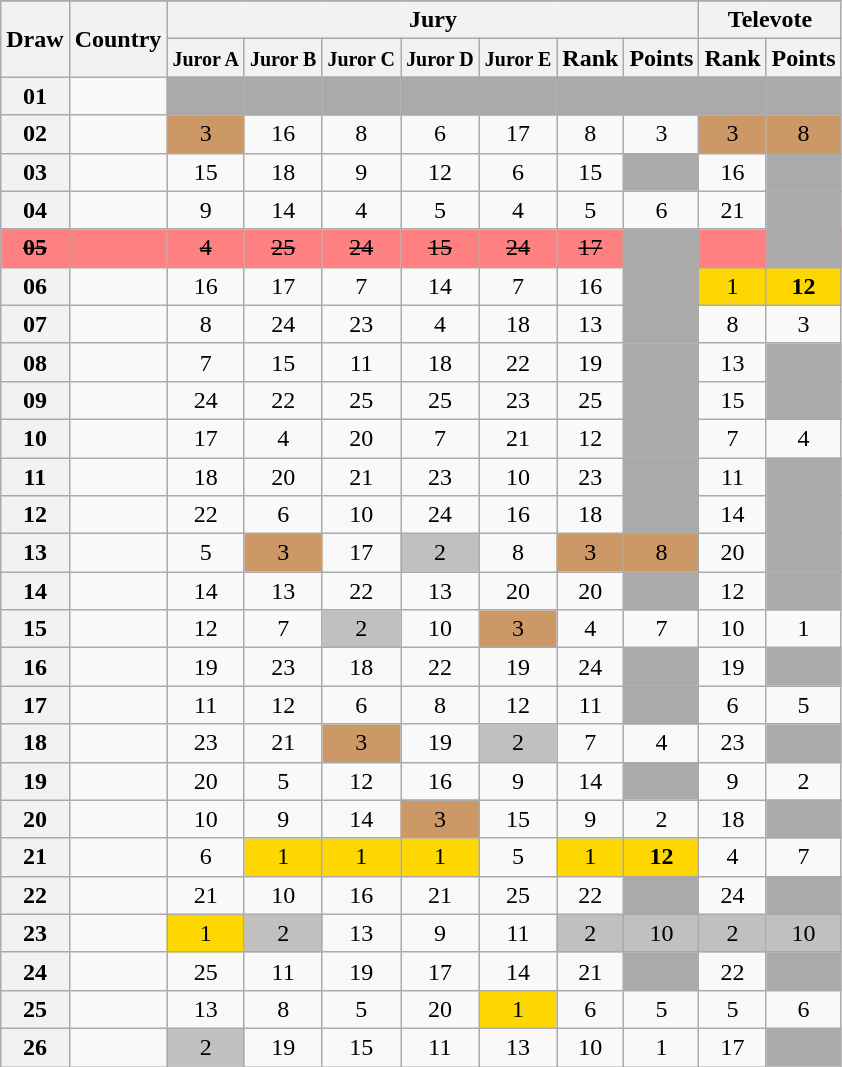<table class="sortable wikitable collapsible plainrowheaders" style="text-align:center;">
<tr>
</tr>
<tr>
<th scope="col" rowspan="2">Draw</th>
<th scope="col" rowspan="2">Country</th>
<th scope="col" colspan="7">Jury</th>
<th scope="col" colspan="2">Televote</th>
</tr>
<tr>
<th scope="col"><small>Juror A</small></th>
<th scope="col"><small>Juror B</small></th>
<th scope="col"><small>Juror C</small></th>
<th scope="col"><small>Juror D</small></th>
<th scope="col"><small>Juror E</small></th>
<th scope="col">Rank</th>
<th scope="col" class="unsortable">Points</th>
<th scope="col">Rank</th>
<th scope="col" class="unsortable">Points</th>
</tr>
<tr class=sortbottom>
<th scope="row" style="text-align:center;">01</th>
<td style="text-align:left;"></td>
<td style="background:#AAAAAA;"></td>
<td style="background:#AAAAAA;"></td>
<td style="background:#AAAAAA;"></td>
<td style="background:#AAAAAA;"></td>
<td style="background:#AAAAAA;"></td>
<td style="background:#AAAAAA;"></td>
<td style="background:#AAAAAA;"></td>
<td style="background:#AAAAAA;"></td>
<td style="background:#AAAAAA;"></td>
</tr>
<tr>
<th scope="row" style="text-align:center;">02</th>
<td style="text-align:left;"></td>
<td style="background:#CC9966;">3</td>
<td>16</td>
<td>8</td>
<td>6</td>
<td>17</td>
<td>8</td>
<td>3</td>
<td style="background:#CC9966;">3</td>
<td style="background:#CC9966;">8</td>
</tr>
<tr>
<th scope="row" style="text-align:center;">03</th>
<td style="text-align:left;"></td>
<td>15</td>
<td>18</td>
<td>9</td>
<td>12</td>
<td>6</td>
<td>15</td>
<td style="background:#AAAAAA;"></td>
<td>16</td>
<td style="background:#AAAAAA;"></td>
</tr>
<tr>
<th scope="row" style="text-align:center;">04</th>
<td style="text-align:left;"></td>
<td>9</td>
<td>14</td>
<td>4</td>
<td>5</td>
<td>4</td>
<td>5</td>
<td>6</td>
<td>21</td>
<td style="background:#AAAAAA;"></td>
</tr>
<tr style="background:#FE8080">
<th scope="row" style="text-align:center; background:#FE8080"><s>05</s></th>
<td style="text-align:left;"><s></s> </td>
<td><s>4</s></td>
<td><s>25</s></td>
<td><s>24</s></td>
<td><s>15</s></td>
<td><s>24</s></td>
<td><s>17</s></td>
<td style="background:#AAAAAA;"></td>
<td></td>
<td style="background:#AAAAAA;"></td>
</tr>
<tr>
<th scope="row" style="text-align:center;">06</th>
<td style="text-align:left;"></td>
<td>16</td>
<td>17</td>
<td>7</td>
<td>14</td>
<td>7</td>
<td>16</td>
<td style="background:#AAAAAA;"></td>
<td style="background:gold;">1</td>
<td style="background:gold;"><strong>12</strong></td>
</tr>
<tr>
<th scope="row" style="text-align:center;">07</th>
<td style="text-align:left;"></td>
<td>8</td>
<td>24</td>
<td>23</td>
<td>4</td>
<td>18</td>
<td>13</td>
<td style="background:#AAAAAA;"></td>
<td>8</td>
<td>3</td>
</tr>
<tr>
<th scope="row" style="text-align:center;">08</th>
<td style="text-align:left;"></td>
<td>7</td>
<td>15</td>
<td>11</td>
<td>18</td>
<td>22</td>
<td>19</td>
<td style="background:#AAAAAA;"></td>
<td>13</td>
<td style="background:#AAAAAA;"></td>
</tr>
<tr>
<th scope="row" style="text-align:center;">09</th>
<td style="text-align:left;"></td>
<td>24</td>
<td>22</td>
<td>25</td>
<td>25</td>
<td>23</td>
<td>25</td>
<td style="background:#AAAAAA;"></td>
<td>15</td>
<td style="background:#AAAAAA;"></td>
</tr>
<tr>
<th scope="row" style="text-align:center;">10</th>
<td style="text-align:left;"></td>
<td>17</td>
<td>4</td>
<td>20</td>
<td>7</td>
<td>21</td>
<td>12</td>
<td style="background:#AAAAAA;"></td>
<td>7</td>
<td>4</td>
</tr>
<tr>
<th scope="row" style="text-align:center;">11</th>
<td style="text-align:left;"></td>
<td>18</td>
<td>20</td>
<td>21</td>
<td>23</td>
<td>10</td>
<td>23</td>
<td style="background:#AAAAAA;"></td>
<td>11</td>
<td style="background:#AAAAAA;"></td>
</tr>
<tr>
<th scope="row" style="text-align:center;">12</th>
<td style="text-align:left;"></td>
<td>22</td>
<td>6</td>
<td>10</td>
<td>24</td>
<td>16</td>
<td>18</td>
<td style="background:#AAAAAA;"></td>
<td>14</td>
<td style="background:#AAAAAA;"></td>
</tr>
<tr>
<th scope="row" style="text-align:center;">13</th>
<td style="text-align:left;"></td>
<td>5</td>
<td style="background:#CC9966;">3</td>
<td>17</td>
<td style="background:silver;">2</td>
<td>8</td>
<td style="background:#CC9966;">3</td>
<td style="background:#CC9966;">8</td>
<td>20</td>
<td style="background:#AAAAAA;"></td>
</tr>
<tr>
<th scope="row" style="text-align:center;">14</th>
<td style="text-align:left;"></td>
<td>14</td>
<td>13</td>
<td>22</td>
<td>13</td>
<td>20</td>
<td>20</td>
<td style="background:#AAAAAA;"></td>
<td>12</td>
<td style="background:#AAAAAA;"></td>
</tr>
<tr>
<th scope="row" style="text-align:center;">15</th>
<td style="text-align:left;"></td>
<td>12</td>
<td>7</td>
<td style="background:silver;">2</td>
<td>10</td>
<td style="background:#CC9966;">3</td>
<td>4</td>
<td>7</td>
<td>10</td>
<td>1</td>
</tr>
<tr>
<th scope="row" style="text-align:center;">16</th>
<td style="text-align:left;"></td>
<td>19</td>
<td>23</td>
<td>18</td>
<td>22</td>
<td>19</td>
<td>24</td>
<td style="background:#AAAAAA;"></td>
<td>19</td>
<td style="background:#AAAAAA;"></td>
</tr>
<tr>
<th scope="row" style="text-align:center;">17</th>
<td style="text-align:left;"></td>
<td>11</td>
<td>12</td>
<td>6</td>
<td>8</td>
<td>12</td>
<td>11</td>
<td style="background:#AAAAAA;"></td>
<td>6</td>
<td>5</td>
</tr>
<tr>
<th scope="row" style="text-align:center;">18</th>
<td style="text-align:left;"></td>
<td>23</td>
<td>21</td>
<td style="background:#CC9966;">3</td>
<td>19</td>
<td style="background:silver;">2</td>
<td>7</td>
<td>4</td>
<td>23</td>
<td style="background:#AAAAAA;"></td>
</tr>
<tr>
<th scope="row" style="text-align:center;">19</th>
<td style="text-align:left;"></td>
<td>20</td>
<td>5</td>
<td>12</td>
<td>16</td>
<td>9</td>
<td>14</td>
<td style="background:#AAAAAA;"></td>
<td>9</td>
<td>2</td>
</tr>
<tr>
<th scope="row" style="text-align:center;">20</th>
<td style="text-align:left;"></td>
<td>10</td>
<td>9</td>
<td>14</td>
<td style="background:#CC9966;">3</td>
<td>15</td>
<td>9</td>
<td>2</td>
<td>18</td>
<td style="background:#AAAAAA;"></td>
</tr>
<tr>
<th scope="row" style="text-align:center;">21</th>
<td style="text-align:left;"></td>
<td>6</td>
<td style="background:gold;">1</td>
<td style="background:gold;">1</td>
<td style="background:gold;">1</td>
<td>5</td>
<td style="background:gold;">1</td>
<td style="background:gold;"><strong>12</strong></td>
<td>4</td>
<td>7</td>
</tr>
<tr>
<th scope="row" style="text-align:center;">22</th>
<td style="text-align:left;"></td>
<td>21</td>
<td>10</td>
<td>16</td>
<td>21</td>
<td>25</td>
<td>22</td>
<td style="background:#AAAAAA;"></td>
<td>24</td>
<td style="background:#AAAAAA;"></td>
</tr>
<tr>
<th scope="row" style="text-align:center;">23</th>
<td style="text-align:left;"></td>
<td style="background:gold;">1</td>
<td style="background:silver;">2</td>
<td>13</td>
<td>9</td>
<td>11</td>
<td style="background:silver;">2</td>
<td style="background:silver;">10</td>
<td style="background:silver;">2</td>
<td style="background:silver;">10</td>
</tr>
<tr>
<th scope="row" style="text-align:center;">24</th>
<td style="text-align:left;"></td>
<td>25</td>
<td>11</td>
<td>19</td>
<td>17</td>
<td>14</td>
<td>21</td>
<td style="background:#AAAAAA;"></td>
<td>22</td>
<td style="background:#AAAAAA;"></td>
</tr>
<tr>
<th scope="row" style="text-align:center;">25</th>
<td style="text-align:left;"></td>
<td>13</td>
<td>8</td>
<td>5</td>
<td>20</td>
<td style="background:gold;">1</td>
<td>6</td>
<td>5</td>
<td>5</td>
<td>6</td>
</tr>
<tr>
<th scope="row" style="text-align:center;">26</th>
<td style="text-align:left;"></td>
<td style="background:silver;">2</td>
<td>19</td>
<td>15</td>
<td>11</td>
<td>13</td>
<td>10</td>
<td>1</td>
<td>17</td>
<td style="background:#AAAAAA;"></td>
</tr>
</table>
